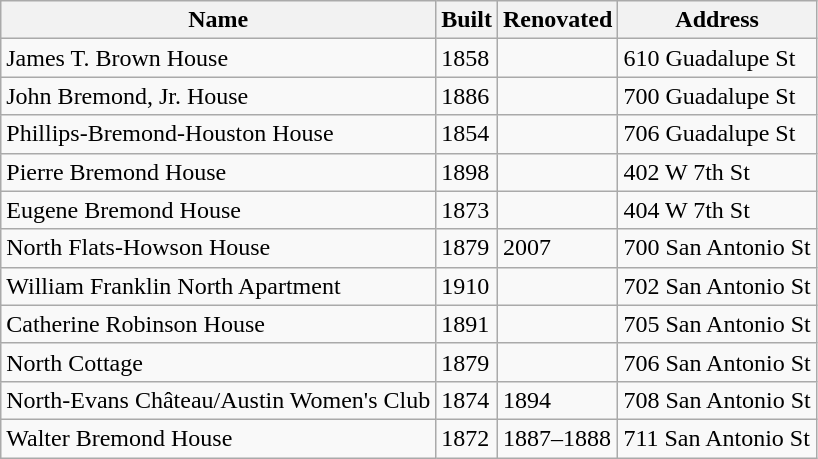<table class="wikitable">
<tr>
<th>Name</th>
<th>Built</th>
<th>Renovated</th>
<th>Address</th>
</tr>
<tr>
<td>James T. Brown House</td>
<td>1858</td>
<td></td>
<td>610 Guadalupe St</td>
</tr>
<tr>
<td>John Bremond, Jr. House</td>
<td>1886</td>
<td></td>
<td>700 Guadalupe St</td>
</tr>
<tr>
<td>Phillips-Bremond-Houston House</td>
<td>1854</td>
<td></td>
<td>706 Guadalupe St</td>
</tr>
<tr>
<td>Pierre Bremond House</td>
<td>1898</td>
<td></td>
<td>402 W 7th St</td>
</tr>
<tr>
<td>Eugene Bremond House</td>
<td>1873</td>
<td></td>
<td>404 W 7th St</td>
</tr>
<tr>
<td>North Flats-Howson House</td>
<td>1879</td>
<td>2007</td>
<td>700 San Antonio St</td>
</tr>
<tr>
<td>William Franklin North Apartment</td>
<td>1910</td>
<td></td>
<td>702 San Antonio St</td>
</tr>
<tr>
<td>Catherine Robinson House</td>
<td>1891</td>
<td></td>
<td>705 San Antonio St</td>
</tr>
<tr>
<td>North Cottage</td>
<td>1879</td>
<td></td>
<td>706 San Antonio St</td>
</tr>
<tr>
<td>North-Evans Château/Austin Women's Club</td>
<td>1874</td>
<td>1894</td>
<td>708 San Antonio St</td>
</tr>
<tr>
<td>Walter Bremond House</td>
<td>1872</td>
<td>1887–1888</td>
<td>711 San Antonio St</td>
</tr>
</table>
